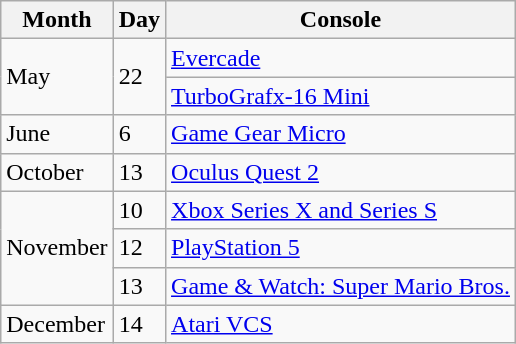<table class="wikitable">
<tr>
<th>Month</th>
<th>Day</th>
<th>Console</th>
</tr>
<tr>
<td rowspan="2">May</td>
<td rowspan="2">22</td>
<td><a href='#'>Evercade</a></td>
</tr>
<tr>
<td><a href='#'>TurboGrafx-16 Mini</a></td>
</tr>
<tr>
<td>June</td>
<td>6</td>
<td><a href='#'>Game Gear Micro</a></td>
</tr>
<tr>
<td>October</td>
<td>13</td>
<td><a href='#'>Oculus Quest 2</a></td>
</tr>
<tr>
<td rowspan="3">November</td>
<td>10</td>
<td><a href='#'>Xbox Series X and Series S</a></td>
</tr>
<tr>
<td>12</td>
<td><a href='#'>PlayStation 5</a></td>
</tr>
<tr>
<td>13</td>
<td><a href='#'>Game & Watch: Super Mario Bros.</a></td>
</tr>
<tr>
<td>December</td>
<td>14</td>
<td><a href='#'>Atari VCS</a></td>
</tr>
</table>
